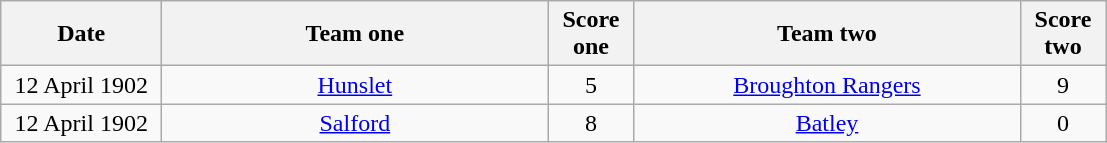<table class="wikitable" style="text-align: center">
<tr>
<th width=100>Date</th>
<th width=250>Team one</th>
<th width=50>Score one</th>
<th width=250>Team two</th>
<th width=50>Score two</th>
</tr>
<tr>
<td>12 April 1902</td>
<td><a href='#'>Hunslet</a></td>
<td>5</td>
<td><a href='#'>Broughton Rangers</a></td>
<td>9</td>
</tr>
<tr>
<td>12 April 1902</td>
<td><a href='#'>Salford</a></td>
<td>8</td>
<td><a href='#'>Batley</a></td>
<td>0</td>
</tr>
</table>
